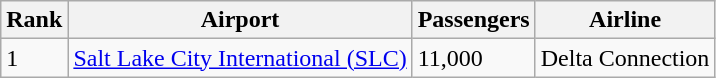<table class="wikitable sortable">
<tr>
<th>Rank</th>
<th>Airport</th>
<th>Passengers</th>
<th>Airline</th>
</tr>
<tr>
<td>1</td>
<td><a href='#'>Salt Lake City International (SLC)</a></td>
<td>11,000</td>
<td>Delta Connection</td>
</tr>
</table>
